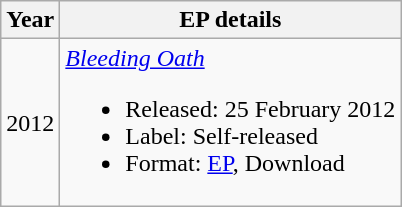<table class =wikitable>
<tr>
<th>Year</th>
<th>EP details</th>
</tr>
<tr>
<td>2012</td>
<td align=left><em><a href='#'>Bleeding Oath</a></em><br><ul><li>Released: 25 February 2012</li><li>Label: Self-released</li><li>Format: <a href='#'>EP</a>, Download</li></ul></td>
</tr>
</table>
